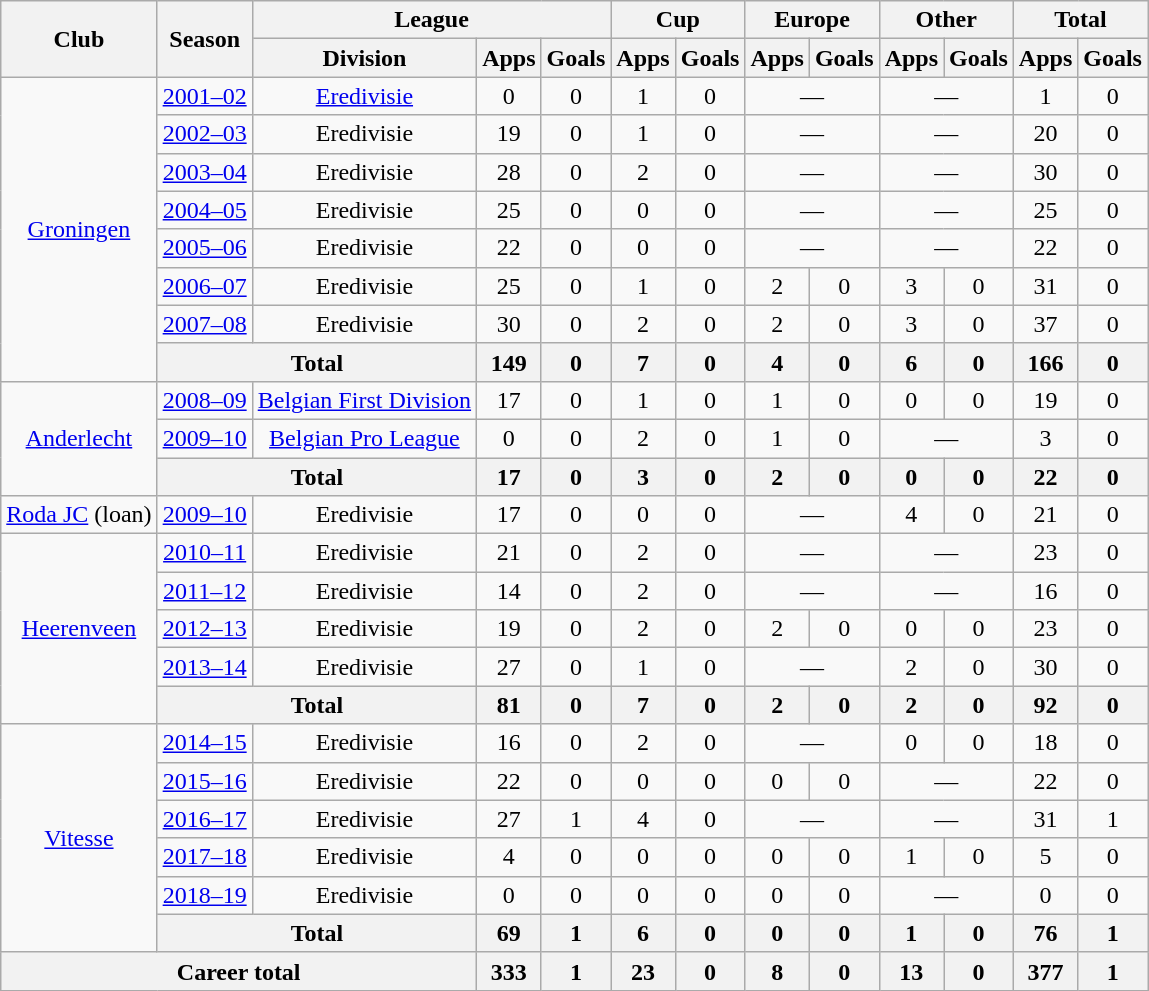<table class="wikitable" style="text-align: center">
<tr>
<th rowspan="2">Club</th>
<th rowspan="2">Season</th>
<th colspan="3">League</th>
<th colspan="2">Cup</th>
<th colspan="2">Europe</th>
<th colspan="2">Other</th>
<th colspan="2">Total</th>
</tr>
<tr>
<th>Division</th>
<th>Apps</th>
<th>Goals</th>
<th>Apps</th>
<th>Goals</th>
<th>Apps</th>
<th>Goals</th>
<th>Apps</th>
<th>Goals</th>
<th>Apps</th>
<th>Goals</th>
</tr>
<tr>
<td rowspan="8"><a href='#'>Groningen</a></td>
<td><a href='#'>2001–02</a></td>
<td><a href='#'>Eredivisie</a></td>
<td>0</td>
<td>0</td>
<td>1</td>
<td>0</td>
<td colspan="2">—</td>
<td colspan="2">—</td>
<td>1</td>
<td>0</td>
</tr>
<tr>
<td><a href='#'>2002–03</a></td>
<td>Eredivisie</td>
<td>19</td>
<td>0</td>
<td>1</td>
<td>0</td>
<td colspan="2">—</td>
<td colspan="2">—</td>
<td>20</td>
<td>0</td>
</tr>
<tr>
<td><a href='#'>2003–04</a></td>
<td>Eredivisie</td>
<td>28</td>
<td>0</td>
<td>2</td>
<td>0</td>
<td colspan="2">—</td>
<td colspan="2">—</td>
<td>30</td>
<td>0</td>
</tr>
<tr>
<td><a href='#'>2004–05</a></td>
<td>Eredivisie</td>
<td>25</td>
<td>0</td>
<td>0</td>
<td>0</td>
<td colspan="2">—</td>
<td colspan="2">—</td>
<td>25</td>
<td>0</td>
</tr>
<tr>
<td><a href='#'>2005–06</a></td>
<td>Eredivisie</td>
<td>22</td>
<td>0</td>
<td>0</td>
<td>0</td>
<td colspan="2">—</td>
<td colspan="2">—</td>
<td>22</td>
<td>0</td>
</tr>
<tr>
<td><a href='#'>2006–07</a></td>
<td>Eredivisie</td>
<td>25</td>
<td>0</td>
<td>1</td>
<td>0</td>
<td>2</td>
<td>0</td>
<td>3</td>
<td>0</td>
<td>31</td>
<td>0</td>
</tr>
<tr>
<td><a href='#'>2007–08</a></td>
<td>Eredivisie</td>
<td>30</td>
<td>0</td>
<td>2</td>
<td>0</td>
<td>2</td>
<td>0</td>
<td>3</td>
<td>0</td>
<td>37</td>
<td>0</td>
</tr>
<tr>
<th colspan="2">Total</th>
<th>149</th>
<th>0</th>
<th>7</th>
<th>0</th>
<th>4</th>
<th>0</th>
<th>6</th>
<th>0</th>
<th>166</th>
<th>0</th>
</tr>
<tr>
<td rowspan="3"><a href='#'>Anderlecht</a></td>
<td><a href='#'>2008–09</a></td>
<td><a href='#'>Belgian First Division</a></td>
<td>17</td>
<td>0</td>
<td>1</td>
<td>0</td>
<td>1</td>
<td>0</td>
<td>0</td>
<td>0</td>
<td>19</td>
<td>0</td>
</tr>
<tr>
<td><a href='#'>2009–10</a></td>
<td><a href='#'>Belgian Pro League</a></td>
<td>0</td>
<td>0</td>
<td>2</td>
<td>0</td>
<td>1</td>
<td>0</td>
<td colspan="2">—</td>
<td>3</td>
<td>0</td>
</tr>
<tr>
<th colspan="2">Total</th>
<th>17</th>
<th>0</th>
<th>3</th>
<th>0</th>
<th>2</th>
<th>0</th>
<th>0</th>
<th>0</th>
<th>22</th>
<th>0</th>
</tr>
<tr>
<td><a href='#'>Roda JC</a> (loan)</td>
<td><a href='#'>2009–10</a></td>
<td>Eredivisie</td>
<td>17</td>
<td>0</td>
<td>0</td>
<td>0</td>
<td colspan="2">—</td>
<td>4</td>
<td>0</td>
<td>21</td>
<td>0</td>
</tr>
<tr>
<td rowspan="5"><a href='#'>Heerenveen</a></td>
<td><a href='#'>2010–11</a></td>
<td>Eredivisie</td>
<td>21</td>
<td>0</td>
<td>2</td>
<td>0</td>
<td colspan="2">—</td>
<td colspan="2">—</td>
<td>23</td>
<td>0</td>
</tr>
<tr>
<td><a href='#'>2011–12</a></td>
<td>Eredivisie</td>
<td>14</td>
<td>0</td>
<td>2</td>
<td>0</td>
<td colspan="2">—</td>
<td colspan="2">—</td>
<td>16</td>
<td>0</td>
</tr>
<tr>
<td><a href='#'>2012–13</a></td>
<td>Eredivisie</td>
<td>19</td>
<td>0</td>
<td>2</td>
<td>0</td>
<td>2</td>
<td>0</td>
<td>0</td>
<td>0</td>
<td>23</td>
<td>0</td>
</tr>
<tr>
<td><a href='#'>2013–14</a></td>
<td>Eredivisie</td>
<td>27</td>
<td>0</td>
<td>1</td>
<td>0</td>
<td colspan="2">—</td>
<td>2</td>
<td>0</td>
<td>30</td>
<td>0</td>
</tr>
<tr>
<th colspan="2">Total</th>
<th>81</th>
<th>0</th>
<th>7</th>
<th>0</th>
<th>2</th>
<th>0</th>
<th>2</th>
<th>0</th>
<th>92</th>
<th>0</th>
</tr>
<tr>
<td rowspan="6"><a href='#'>Vitesse</a></td>
<td><a href='#'>2014–15</a></td>
<td>Eredivisie</td>
<td>16</td>
<td>0</td>
<td>2</td>
<td>0</td>
<td colspan="2">—</td>
<td>0</td>
<td>0</td>
<td>18</td>
<td>0</td>
</tr>
<tr>
<td><a href='#'>2015–16</a></td>
<td>Eredivisie</td>
<td>22</td>
<td>0</td>
<td>0</td>
<td>0</td>
<td>0</td>
<td>0</td>
<td colspan="2">—</td>
<td>22</td>
<td>0</td>
</tr>
<tr>
<td><a href='#'>2016–17</a></td>
<td>Eredivisie</td>
<td>27</td>
<td>1</td>
<td>4</td>
<td>0</td>
<td colspan="2">—</td>
<td colspan="2">—</td>
<td>31</td>
<td>1</td>
</tr>
<tr>
<td><a href='#'>2017–18</a></td>
<td>Eredivisie</td>
<td>4</td>
<td>0</td>
<td>0</td>
<td>0</td>
<td>0</td>
<td>0</td>
<td>1</td>
<td>0</td>
<td>5</td>
<td>0</td>
</tr>
<tr>
<td><a href='#'>2018–19</a></td>
<td>Eredivisie</td>
<td>0</td>
<td>0</td>
<td>0</td>
<td>0</td>
<td>0</td>
<td>0</td>
<td colspan="2">—</td>
<td>0</td>
<td>0</td>
</tr>
<tr>
<th colspan="2">Total</th>
<th>69</th>
<th>1</th>
<th>6</th>
<th>0</th>
<th>0</th>
<th>0</th>
<th>1</th>
<th>0</th>
<th>76</th>
<th>1</th>
</tr>
<tr>
<th colspan="3">Career total</th>
<th>333</th>
<th>1</th>
<th>23</th>
<th>0</th>
<th>8</th>
<th>0</th>
<th>13</th>
<th>0</th>
<th>377</th>
<th>1</th>
</tr>
</table>
